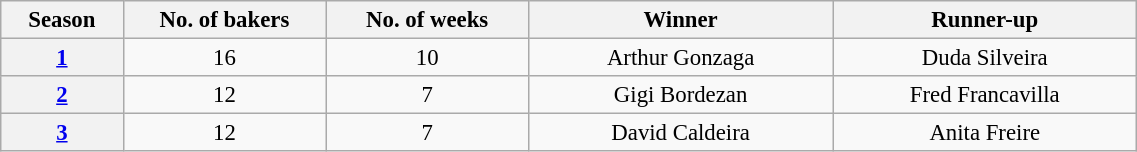<table class="wikitable" style="text-align:center; font-size:95%; width:60%;">
<tr>
<th scope="col" style="width:05.00%">Season</th>
<th scope="col" style="width:10.00%">No. of bakers</th>
<th scope="col" style="width:10.00%">No. of weeks</th>
<th scope="col" style="width:15.00%">Winner</th>
<th scope="col" style="width:15.00%">Runner-up</th>
</tr>
<tr>
<th><a href='#'>1</a></th>
<td>16</td>
<td>10</td>
<td>Arthur Gonzaga</td>
<td>Duda Silveira</td>
</tr>
<tr>
<th><a href='#'>2</a></th>
<td>12</td>
<td>7</td>
<td>Gigi Bordezan</td>
<td>Fred Francavilla</td>
</tr>
<tr>
<th><a href='#'>3</a></th>
<td>12</td>
<td>7</td>
<td>David Caldeira</td>
<td>Anita Freire</td>
</tr>
</table>
